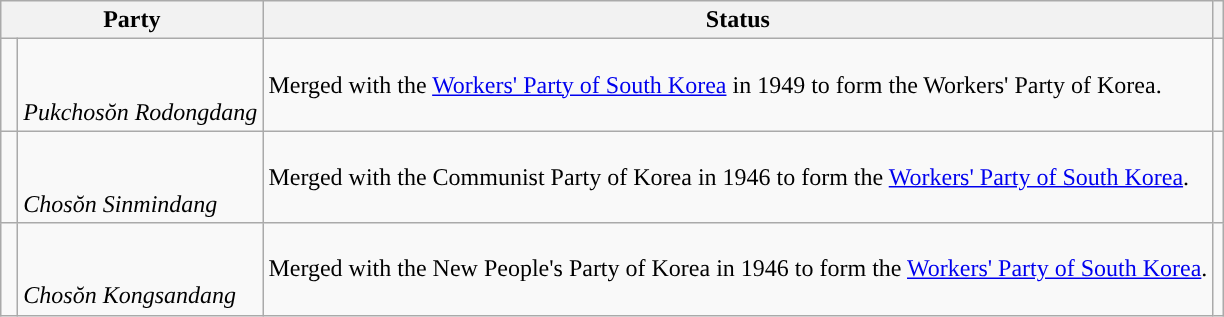<table class="wikitable">
<tr>
<th colspan=2>Party</th>
<th>Status</th>
<th class="unsortable"></th>
</tr>
<tr>
<td style="background:"> </td>
<td><br><br><em>Pukchosŏn Rodongdang</em></td>
<td>Merged with the <a href='#'>Workers' Party of South Korea</a> in 1949 to form the Workers' Party of Korea.</td>
<td></td>
</tr>
<tr>
<td style="background:"> </td>
<td><br><br><em>Chosŏn Sinmindang</em></td>
<td>Merged with the Communist Party of Korea in 1946 to form the <a href='#'>Workers' Party of South Korea</a>.</td>
<td></td>
</tr>
<tr>
<td style="background:"> </td>
<td><br><br><em>Chosŏn Kongsandang</em></td>
<td>Merged with the New People's Party of Korea in 1946 to form the <a href='#'>Workers' Party of South Korea</a>.</td>
<td></td>
</tr>
</table>
